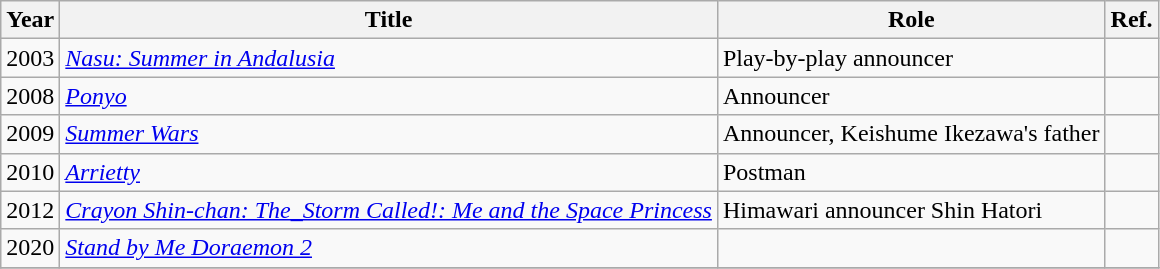<table class="wikitable">
<tr>
<th>Year</th>
<th>Title</th>
<th>Role</th>
<th>Ref.</th>
</tr>
<tr>
<td>2003</td>
<td><em><a href='#'>Nasu: Summer in Andalusia</a></em></td>
<td>Play-by-play announcer</td>
<td></td>
</tr>
<tr>
<td>2008</td>
<td><em><a href='#'>Ponyo</a></em></td>
<td>Announcer</td>
<td></td>
</tr>
<tr>
<td>2009</td>
<td><em><a href='#'>Summer Wars</a></em></td>
<td>Announcer, Keishume Ikezawa's father</td>
<td></td>
</tr>
<tr>
<td>2010</td>
<td><em><a href='#'>Arrietty</a></em></td>
<td>Postman</td>
<td></td>
</tr>
<tr>
<td>2012</td>
<td><em><a href='#'>Crayon Shin-chan: The_Storm Called!: Me and the Space Princess</a></em></td>
<td>Himawari announcer Shin Hatori</td>
<td></td>
</tr>
<tr>
<td>2020</td>
<td><em><a href='#'>Stand by Me Doraemon 2</a></em></td>
<td></td>
<td></td>
</tr>
<tr>
</tr>
</table>
